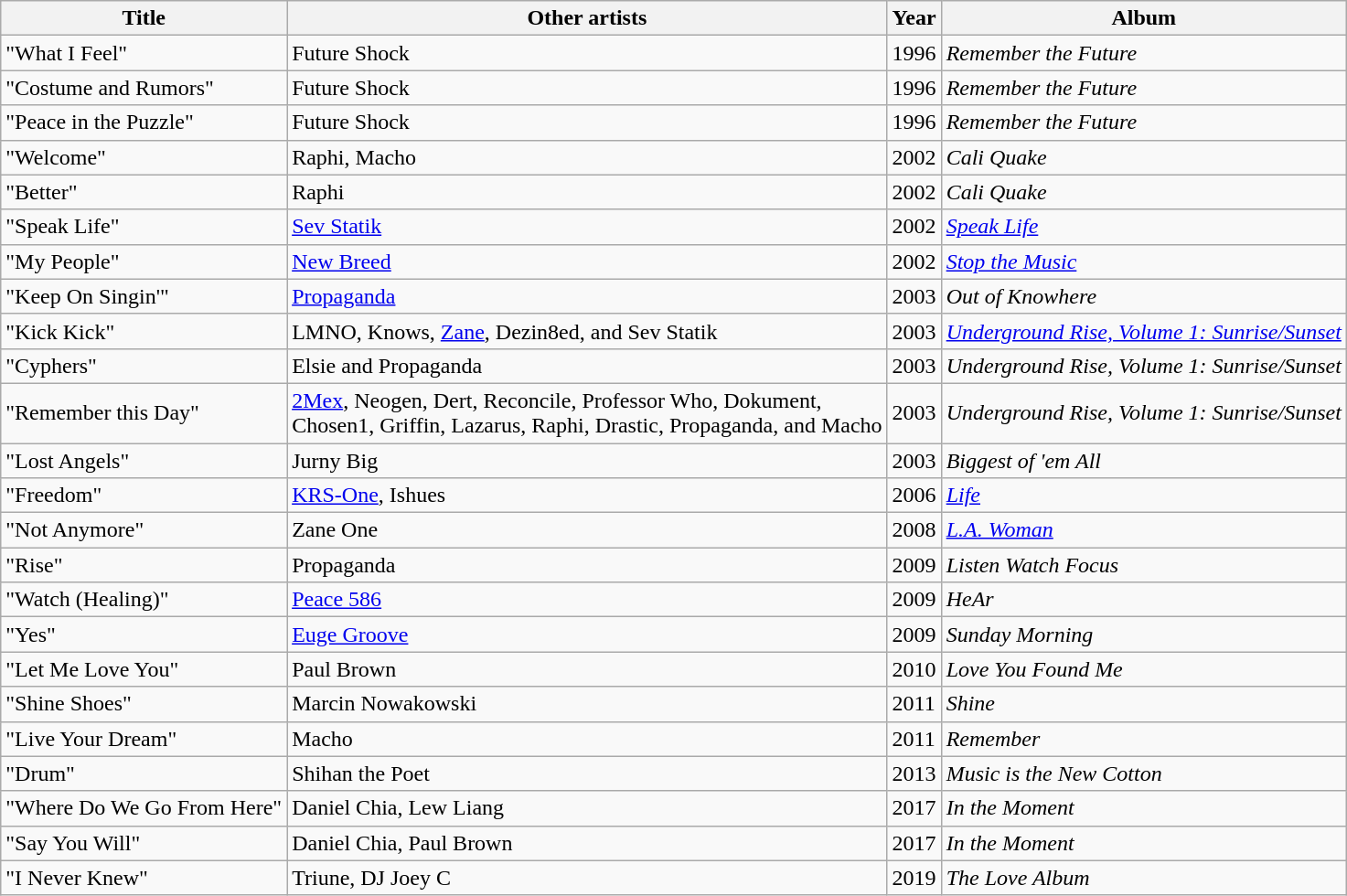<table class="wikitable">
<tr>
<th>Title</th>
<th>Other artists</th>
<th>Year</th>
<th>Album</th>
</tr>
<tr>
<td>"What I Feel"</td>
<td>Future Shock</td>
<td>1996</td>
<td><em>Remember the Future</em></td>
</tr>
<tr>
<td>"Costume and Rumors"</td>
<td>Future Shock</td>
<td>1996</td>
<td><em>Remember the Future</em></td>
</tr>
<tr>
<td>"Peace in the Puzzle"</td>
<td>Future Shock</td>
<td>1996</td>
<td><em>Remember the Future</em></td>
</tr>
<tr>
<td>"Welcome"</td>
<td>Raphi, Macho</td>
<td>2002</td>
<td><em>Cali Quake</em></td>
</tr>
<tr>
<td>"Better"</td>
<td>Raphi</td>
<td>2002</td>
<td><em>Cali Quake</em></td>
</tr>
<tr>
<td>"Speak Life"</td>
<td><a href='#'>Sev Statik</a></td>
<td>2002</td>
<td><em><a href='#'>Speak Life</a></em></td>
</tr>
<tr>
<td>"My People"</td>
<td><a href='#'>New Breed</a></td>
<td>2002</td>
<td><em><a href='#'>Stop the Music</a></em></td>
</tr>
<tr>
<td>"Keep On Singin'"</td>
<td><a href='#'>Propaganda</a></td>
<td>2003</td>
<td><em>Out of Knowhere</em></td>
</tr>
<tr>
<td>"Kick Kick"</td>
<td>LMNO, Knows, <a href='#'>Zane</a>, Dezin8ed, and Sev Statik</td>
<td>2003</td>
<td><em><a href='#'>Underground Rise, Volume 1: Sunrise/Sunset</a></em></td>
</tr>
<tr>
<td>"Cyphers"</td>
<td>Elsie and Propaganda</td>
<td>2003</td>
<td><em>Underground Rise, Volume 1: Sunrise/Sunset</em></td>
</tr>
<tr>
<td>"Remember this Day"</td>
<td><a href='#'>2Mex</a>, Neogen, Dert, Reconcile, Professor Who, Dokument,<br>Chosen1, Griffin, Lazarus, Raphi, Drastic, Propaganda, and Macho</td>
<td>2003</td>
<td><em>Underground Rise, Volume 1: Sunrise/Sunset</em></td>
</tr>
<tr>
<td>"Lost Angels"</td>
<td>Jurny Big</td>
<td>2003</td>
<td><em>Biggest of 'em All</em></td>
</tr>
<tr>
<td>"Freedom"</td>
<td><a href='#'>KRS-One</a>, Ishues</td>
<td>2006</td>
<td><em><a href='#'>Life</a></em></td>
</tr>
<tr>
<td>"Not Anymore"</td>
<td>Zane One</td>
<td>2008</td>
<td><em><a href='#'>L.A. Woman</a></em></td>
</tr>
<tr>
<td>"Rise"</td>
<td>Propaganda</td>
<td>2009</td>
<td><em>Listen Watch Focus</em></td>
</tr>
<tr>
<td>"Watch (Healing)"</td>
<td><a href='#'>Peace 586</a></td>
<td>2009</td>
<td><em>HeAr</em></td>
</tr>
<tr>
<td>"Yes"</td>
<td><a href='#'>Euge Groove</a></td>
<td>2009</td>
<td><em>Sunday Morning</em></td>
</tr>
<tr>
<td>"Let Me Love You"</td>
<td>Paul Brown</td>
<td>2010</td>
<td><em>Love You Found Me</em></td>
</tr>
<tr>
<td>"Shine Shoes"</td>
<td>Marcin Nowakowski</td>
<td>2011</td>
<td><em>Shine</em></td>
</tr>
<tr>
<td>"Live Your Dream"</td>
<td>Macho</td>
<td>2011</td>
<td><em>Remember</em></td>
</tr>
<tr>
<td>"Drum"</td>
<td>Shihan the Poet</td>
<td>2013</td>
<td><em>Music is the New Cotton</em></td>
</tr>
<tr>
<td>"Where Do We Go From Here"</td>
<td>Daniel Chia, Lew Liang</td>
<td>2017</td>
<td><em>In the Moment</em></td>
</tr>
<tr>
<td>"Say You Will"</td>
<td>Daniel Chia, Paul Brown</td>
<td>2017</td>
<td><em>In the Moment</em></td>
</tr>
<tr>
<td>"I Never Knew"</td>
<td>Triune, DJ Joey C</td>
<td>2019</td>
<td><em>The Love Album</em></td>
</tr>
</table>
